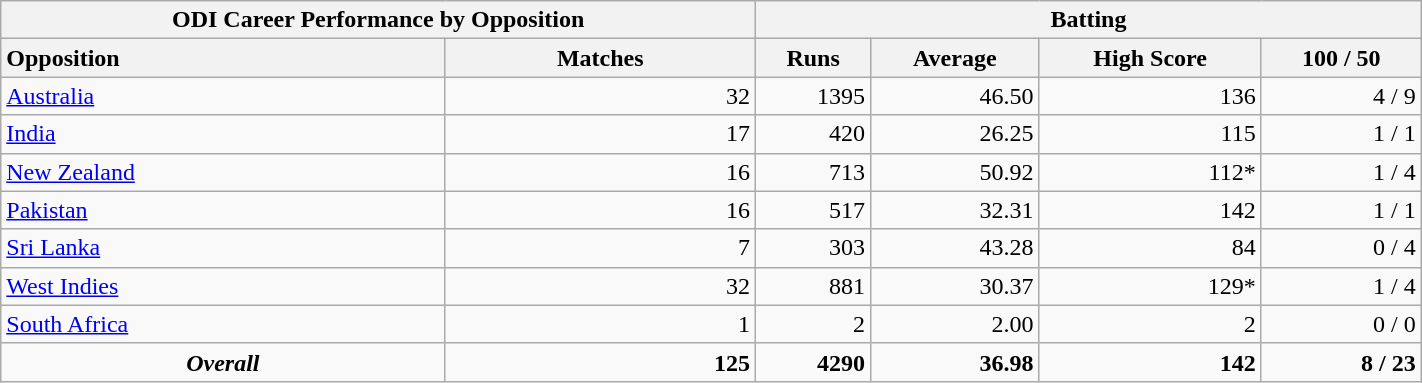<table class="wikitable"  style="margin:1em auto 1em auto; width:75%;">
<tr>
<th colspan=2>ODI Career Performance by Opposition</th>
<th colspan=4>Batting</th>
</tr>
<tr>
<th style="text-align:left;">Opposition</th>
<th>Matches</th>
<th>Runs</th>
<th>Average</th>
<th>High Score</th>
<th>100 / 50</th>
</tr>
<tr style="text-align:right;">
<td style="text-align:left;"> <a href='#'>Australia</a></td>
<td>32</td>
<td>1395</td>
<td>46.50</td>
<td>136</td>
<td>4 / 9</td>
</tr>
<tr style="text-align:right;">
<td style="text-align:left;"> <a href='#'>India</a></td>
<td>17</td>
<td>420</td>
<td>26.25</td>
<td>115</td>
<td>1 / 1</td>
</tr>
<tr style="text-align:right;">
<td style="text-align:left;"> <a href='#'>New Zealand</a></td>
<td>16</td>
<td>713</td>
<td>50.92</td>
<td>112*</td>
<td>1 / 4</td>
</tr>
<tr style="text-align:right;">
<td style="text-align:left;"> <a href='#'>Pakistan</a></td>
<td>16</td>
<td>517</td>
<td>32.31</td>
<td>142</td>
<td>1 / 1</td>
</tr>
<tr style="text-align:right;">
<td style="text-align:left;"> <a href='#'>Sri Lanka</a></td>
<td>7</td>
<td>303</td>
<td>43.28</td>
<td>84</td>
<td>0 / 4</td>
</tr>
<tr style="text-align:right;">
<td style="text-align:left;"> <a href='#'>West Indies</a></td>
<td>32</td>
<td>881</td>
<td>30.37</td>
<td>129*</td>
<td>1 / 4</td>
</tr>
<tr style="text-align:right;">
<td style="text-align:left;"> <a href='#'>South Africa</a></td>
<td>1</td>
<td>2</td>
<td>2.00</td>
<td>2</td>
<td>0 / 0</td>
</tr>
<tr style="text-align:right;">
<td style="text-align:center;"><strong><em>Overall</em></strong></td>
<td><strong>125</strong></td>
<td><strong>4290</strong></td>
<td><strong>36.98</strong></td>
<td><strong>142</strong></td>
<td><strong>8 / 23</strong></td>
</tr>
</table>
